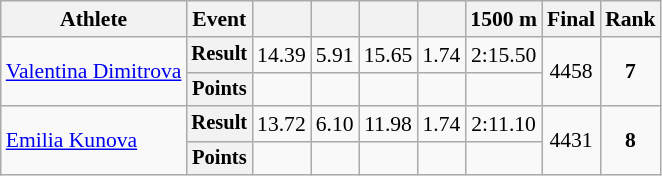<table class="wikitable" style="font-size:90%">
<tr>
<th>Athlete</th>
<th>Event</th>
<th></th>
<th></th>
<th></th>
<th></th>
<th>1500 m</th>
<th>Final</th>
<th>Rank</th>
</tr>
<tr align=center>
<td rowspan=2 align=left><a href='#'>Valentina Dimitrova</a></td>
<th style="font-size:95%">Result</th>
<td>14.39</td>
<td>5.91</td>
<td>15.65</td>
<td>1.74</td>
<td>2:15.50</td>
<td rowspan=2>4458</td>
<td rowspan=2><strong>7</strong></td>
</tr>
<tr align=center>
<th style="font-size:95%">Points</th>
<td></td>
<td></td>
<td></td>
<td></td>
<td></td>
</tr>
<tr align=center>
<td rowspan=2 align=left><a href='#'>Emilia Kunova</a></td>
<th style="font-size:95%">Result</th>
<td>13.72</td>
<td>6.10</td>
<td>11.98</td>
<td>1.74</td>
<td>2:11.10</td>
<td rowspan=2>4431</td>
<td rowspan=2><strong>8</strong></td>
</tr>
<tr align=center>
<th style="font-size:95%">Points</th>
<td></td>
<td></td>
<td></td>
<td></td>
<td></td>
</tr>
</table>
